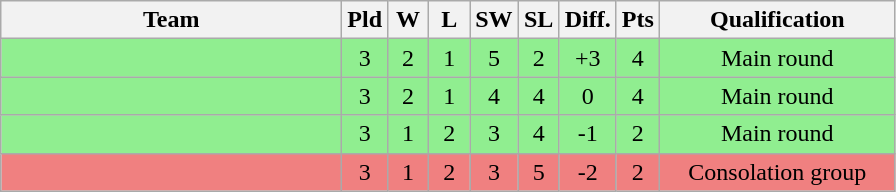<table class=wikitable style="text-align:center">
<tr>
<th width=220>Team</th>
<th width=20>Pld</th>
<th width=20>W</th>
<th width=20>L</th>
<th width=20>SW</th>
<th width=20>SL</th>
<th width=20>Diff.</th>
<th width=20>Pts</th>
<th width=150>Qualification</th>
</tr>
<tr bgcolor=90EE90>
<td align=left></td>
<td>3</td>
<td>2</td>
<td>1</td>
<td>5</td>
<td>2</td>
<td>+3</td>
<td>4</td>
<td>Main round</td>
</tr>
<tr bgcolor=90EE90>
<td align=left></td>
<td>3</td>
<td>2</td>
<td>1</td>
<td>4</td>
<td>4</td>
<td>0</td>
<td>4</td>
<td>Main round</td>
</tr>
<tr bgcolor=90EE90>
<td align=left></td>
<td>3</td>
<td>1</td>
<td>2</td>
<td>3</td>
<td>4</td>
<td>-1</td>
<td>2</td>
<td>Main round</td>
</tr>
<tr bgcolor=F08080>
<td align=left></td>
<td>3</td>
<td>1</td>
<td>2</td>
<td>3</td>
<td>5</td>
<td>-2</td>
<td>2</td>
<td>Consolation group</td>
</tr>
</table>
